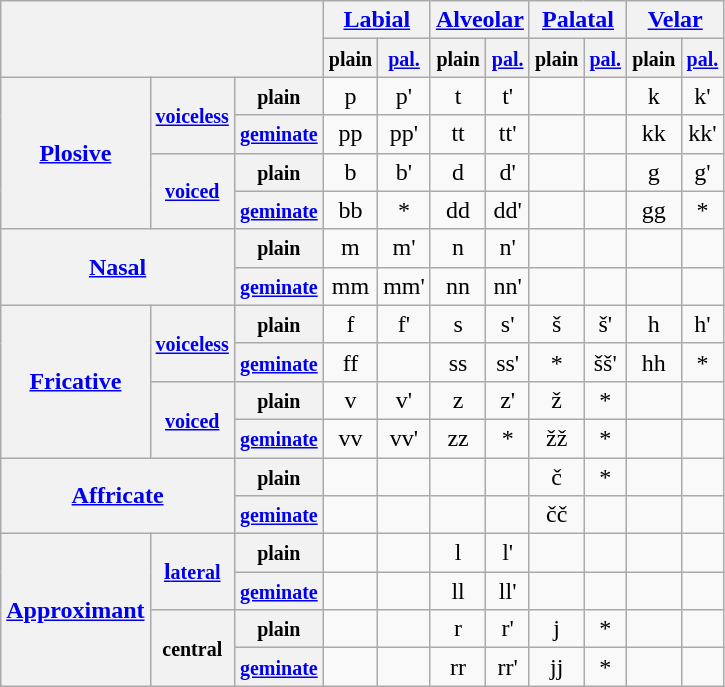<table class="wikitable" style="text-align:center">
<tr>
<th colspan="3" rowspan="2"></th>
<th colspan="2"><a href='#'>Labial</a></th>
<th colspan="2"><a href='#'>Alveolar</a></th>
<th colspan="2"><a href='#'>Palatal</a></th>
<th colspan="2"><a href='#'>Velar</a></th>
</tr>
<tr>
<th><strong><small>plain</small></strong></th>
<th><strong><small><a href='#'>pal.</a></small></strong></th>
<th><strong><small>plain</small></strong></th>
<th><strong><small><a href='#'>pal.</a></small></strong></th>
<th><strong><small>plain</small></strong></th>
<th><strong><small><a href='#'>pal.</a></small></strong></th>
<th><strong><small>plain</small></strong></th>
<th><strong><small><a href='#'>pal.</a></small></strong></th>
</tr>
<tr align="center">
<th rowspan="4"><a href='#'>Plosive</a></th>
<th rowspan="2"><small><a href='#'>voiceless</a></small></th>
<th><small>plain</small></th>
<td>p</td>
<td>p'</td>
<td>t</td>
<td>t'</td>
<td></td>
<td></td>
<td>k</td>
<td>k'</td>
</tr>
<tr>
<th><small><a href='#'>geminate</a></small></th>
<td>pp</td>
<td>pp'</td>
<td>tt</td>
<td>tt'</td>
<td></td>
<td></td>
<td>kk</td>
<td>kk'</td>
</tr>
<tr align="center">
<th rowspan="2"><small><a href='#'>voiced</a></small></th>
<th><small>plain</small></th>
<td>b</td>
<td>b'</td>
<td>d</td>
<td>d'</td>
<td></td>
<td></td>
<td>g</td>
<td>g'</td>
</tr>
<tr>
<th><small><a href='#'>geminate</a></small></th>
<td>bb</td>
<td>*</td>
<td>dd</td>
<td>dd'</td>
<td></td>
<td></td>
<td>gg</td>
<td>*</td>
</tr>
<tr align="center">
<th colspan="2" rowspan="2"><a href='#'>Nasal</a></th>
<th><small>plain</small></th>
<td>m</td>
<td>m'</td>
<td>n</td>
<td>n'</td>
<td></td>
<td></td>
<td></td>
<td></td>
</tr>
<tr>
<th><small><a href='#'>geminate</a></small></th>
<td>mm</td>
<td>mm'</td>
<td>nn</td>
<td>nn'</td>
<td></td>
<td></td>
<td></td>
<td></td>
</tr>
<tr align="center">
<th rowspan="4"><a href='#'>Fricative</a></th>
<th rowspan="2"><small><a href='#'>voiceless</a></small></th>
<th><small>plain</small></th>
<td>f</td>
<td>f'</td>
<td>s</td>
<td>s'</td>
<td>š</td>
<td>š'</td>
<td>h</td>
<td>h'</td>
</tr>
<tr>
<th><small><a href='#'>geminate</a></small></th>
<td>ff</td>
<td></td>
<td>ss</td>
<td>ss'</td>
<td>*</td>
<td>šš'</td>
<td>hh</td>
<td>*</td>
</tr>
<tr align="center">
<th rowspan="2"><small><a href='#'>voiced</a></small></th>
<th><small>plain</small></th>
<td>v</td>
<td>v'</td>
<td>z</td>
<td>z'</td>
<td>ž</td>
<td>*</td>
<td></td>
<td></td>
</tr>
<tr>
<th><small><a href='#'>geminate</a></small></th>
<td>vv</td>
<td>vv'</td>
<td>zz</td>
<td>*</td>
<td>žž</td>
<td>*</td>
<td></td>
<td></td>
</tr>
<tr align="center">
<th colspan="2" rowspan="2"><a href='#'>Affricate</a></th>
<th><small>plain</small></th>
<td></td>
<td></td>
<td></td>
<td></td>
<td>č</td>
<td>*</td>
<td></td>
<td></td>
</tr>
<tr>
<th><small><a href='#'>geminate</a></small></th>
<td></td>
<td></td>
<td></td>
<td></td>
<td>čč</td>
<td></td>
<td></td>
<td></td>
</tr>
<tr align="center">
<th rowspan="4"><a href='#'>Approximant</a></th>
<th rowspan="2"><a href='#'>l<small>ateral</small></a></th>
<th><small>plain</small></th>
<td></td>
<td></td>
<td>l</td>
<td>l'</td>
<td></td>
<td></td>
<td></td>
<td></td>
</tr>
<tr>
<th><small><a href='#'>geminate</a></small></th>
<td></td>
<td></td>
<td>ll</td>
<td>ll'</td>
<td></td>
<td></td>
<td></td>
<td></td>
</tr>
<tr align="center">
<th rowspan="2"><small>central</small></th>
<th><small>plain</small></th>
<td></td>
<td></td>
<td>r</td>
<td>r'</td>
<td>j</td>
<td>*</td>
<td></td>
<td></td>
</tr>
<tr>
<th><small><a href='#'>geminate</a></small></th>
<td></td>
<td></td>
<td>rr</td>
<td>rr'</td>
<td>jj</td>
<td>*</td>
<td></td>
<td></td>
</tr>
</table>
